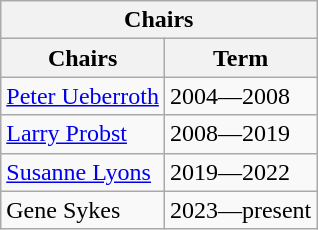<table class="wikitable collapsible collapsed">
<tr>
<th colspan="3">Chairs</th>
</tr>
<tr>
<th>Chairs</th>
<th>Term</th>
</tr>
<tr>
<td><a href='#'>Peter Ueberroth</a></td>
<td>2004—2008</td>
</tr>
<tr>
<td><a href='#'>Larry Probst</a></td>
<td>2008—2019</td>
</tr>
<tr>
<td><a href='#'>Susanne Lyons</a></td>
<td>2019—2022</td>
</tr>
<tr>
<td>Gene Sykes</td>
<td>2023—present</td>
</tr>
</table>
